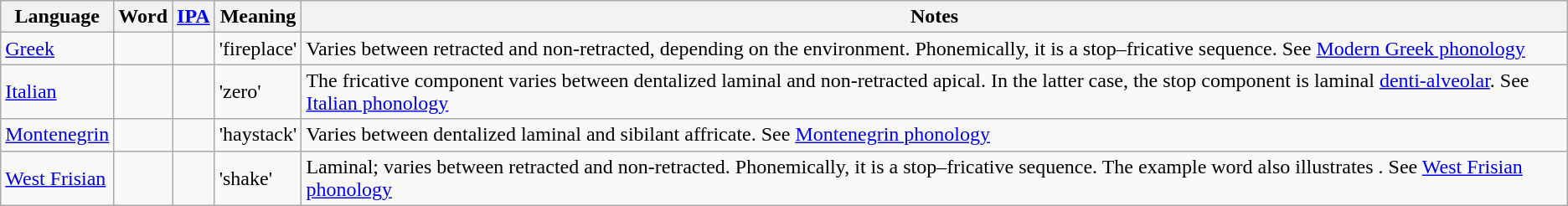<table class="wikitable">
<tr>
<th colspan="2">Language</th>
<th>Word</th>
<th><a href='#'>IPA</a></th>
<th>Meaning</th>
<th>Notes</th>
</tr>
<tr>
<td colspan="2"><a href='#'>Greek</a></td>
<td></td>
<td></td>
<td>'fireplace'</td>
<td>Varies between retracted and non-retracted, depending on the environment. Phonemically, it is a stop–fricative sequence. See <a href='#'>Modern Greek phonology</a></td>
</tr>
<tr>
<td colspan="2"><a href='#'>Italian</a></td>
<td></td>
<td></td>
<td>'zero'</td>
<td>The fricative component varies between dentalized laminal and non-retracted apical. In the latter case, the stop component is laminal <a href='#'>denti-alveolar</a>. See <a href='#'>Italian phonology</a></td>
</tr>
<tr>
<td colspan="2"><a href='#'>Montenegrin</a></td>
<td></td>
<td></td>
<td>'haystack'</td>
<td>Varies between dentalized laminal and sibilant affricate. See <a href='#'>Montenegrin phonology</a></td>
</tr>
<tr>
<td colspan="2"><a href='#'>West Frisian</a></td>
<td></td>
<td></td>
<td>'shake'</td>
<td>Laminal; varies between retracted and non-retracted. Phonemically, it is a stop–fricative sequence. The example word also illustrates . See <a href='#'>West Frisian phonology</a></td>
</tr>
</table>
